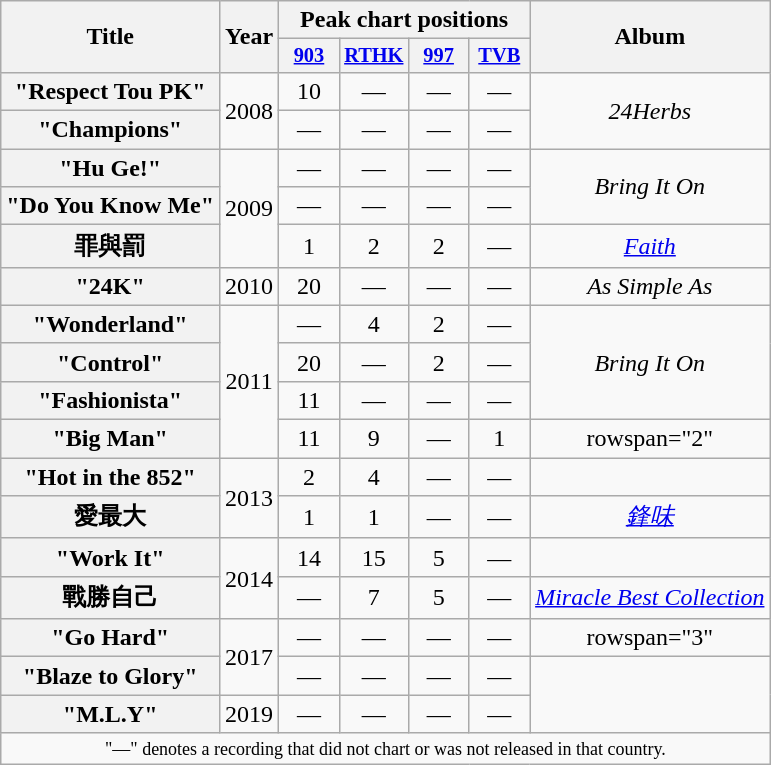<table class="wikitable plainrowheaders" style="text-align:center;">
<tr>
<th scope="col" rowspan="2">Title</th>
<th scope="col" rowspan="2">Year</th>
<th scope="col" colspan="4">Peak chart positions</th>
<th scope="col" rowspan="2">Album</th>
</tr>
<tr>
<th style="width:2.5em; font-size:85%"><a href='#'>903</a></th>
<th style="width:2.5em; font-size:85%"><a href='#'>RTHK</a></th>
<th style="width:2.5em; font-size:85%"><a href='#'>997</a></th>
<th style="width:2.5em; font-size:85%"><a href='#'>TVB</a></th>
</tr>
<tr>
<th scope="row">"Respect Tou PK"</th>
<td rowspan="2">2008</td>
<td>10</td>
<td>—</td>
<td>—</td>
<td>—</td>
<td rowspan="2"><em>24Herbs</em></td>
</tr>
<tr>
<th scope="row">"Champions"</th>
<td>—</td>
<td>—</td>
<td>—</td>
<td>—</td>
</tr>
<tr>
<th scope="row">"Hu Ge!"</th>
<td rowspan="3">2009</td>
<td>—</td>
<td>—</td>
<td>—</td>
<td>—</td>
<td rowspan="2"><em>Bring It On</em></td>
</tr>
<tr>
<th scope="row">"Do You Know Me"</th>
<td>—</td>
<td>—</td>
<td>—</td>
<td>—</td>
</tr>
<tr>
<th scope="row">罪與罰</th>
<td>1</td>
<td>2</td>
<td>2</td>
<td>—</td>
<td><em><a href='#'>Faith</a></em></td>
</tr>
<tr>
<th scope="row">"24K"</th>
<td>2010</td>
<td>20</td>
<td>—</td>
<td>—</td>
<td>—</td>
<td><em>As Simple As</em></td>
</tr>
<tr>
<th scope="row">"Wonderland"</th>
<td rowspan="4">2011</td>
<td>—</td>
<td>4</td>
<td>2</td>
<td>—</td>
<td rowspan="3"><em>Bring It On</em></td>
</tr>
<tr>
<th scope="row">"Control"</th>
<td>20</td>
<td>—</td>
<td>2</td>
<td>—</td>
</tr>
<tr>
<th scope="row">"Fashionista"</th>
<td>11</td>
<td>—</td>
<td>—</td>
<td>—</td>
</tr>
<tr>
<th scope="row">"Big Man"</th>
<td>11</td>
<td>9</td>
<td>—</td>
<td>1</td>
<td>rowspan="2" </td>
</tr>
<tr>
<th scope="row">"Hot in the 852"</th>
<td rowspan="2">2013</td>
<td>2</td>
<td>4</td>
<td>—</td>
<td>—</td>
</tr>
<tr>
<th scope="row">愛最大</th>
<td>1</td>
<td>1</td>
<td>—</td>
<td>—</td>
<td><em><a href='#'>鋒味</a></em></td>
</tr>
<tr>
<th scope="row">"Work It"</th>
<td rowspan="2">2014</td>
<td>14</td>
<td>15</td>
<td>5</td>
<td>—</td>
<td></td>
</tr>
<tr>
<th scope="row">戰勝自己</th>
<td>—</td>
<td>7</td>
<td>5</td>
<td>—</td>
<td><em><a href='#'>Miracle Best Collection</a></em></td>
</tr>
<tr>
<th scope="row">"Go Hard"</th>
<td rowspan="2">2017</td>
<td>—</td>
<td>—</td>
<td>—</td>
<td>—</td>
<td>rowspan="3" </td>
</tr>
<tr>
<th scope="row">"Blaze to Glory"</th>
<td>—</td>
<td>—</td>
<td>—</td>
<td>—</td>
</tr>
<tr>
<th scope="row">"M.L.Y"</th>
<td>2019</td>
<td>—</td>
<td>—</td>
<td>—</td>
<td>—</td>
</tr>
<tr>
<td colspan="8" style="font-size:9pt">"—" denotes a recording that did not chart or was not released in that country.</td>
</tr>
</table>
